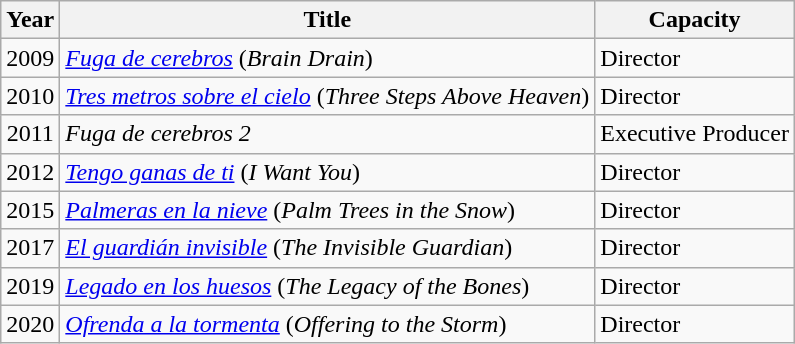<table class="wikitable sortable">
<tr>
<th>Year</th>
<th>Title</th>
<th>Capacity</th>
</tr>
<tr>
<td align = "center">2009</td>
<td><em><a href='#'>Fuga de cerebros</a></em> (<em>Brain Drain</em>)</td>
<td>Director</td>
</tr>
<tr>
<td align = "center">2010</td>
<td><em><a href='#'>Tres metros sobre el cielo</a></em> (<em>Three Steps Above Heaven</em>)</td>
<td>Director</td>
</tr>
<tr>
<td align = "center">2011</td>
<td><em>Fuga de cerebros 2</em></td>
<td>Executive Producer</td>
</tr>
<tr>
<td align = "center">2012</td>
<td><em><a href='#'>Tengo ganas de ti</a></em> (<em>I Want You</em>)</td>
<td>Director</td>
</tr>
<tr>
<td align = "center">2015</td>
<td><em><a href='#'>Palmeras en la nieve</a></em> (<em>Palm Trees in the Snow</em>)</td>
<td>Director</td>
</tr>
<tr>
<td align = "center">2017</td>
<td><em><a href='#'>El guardián invisible</a></em> (<em>The Invisible Guardian</em>)</td>
<td>Director</td>
</tr>
<tr>
<td align = "center">2019</td>
<td><em><a href='#'>Legado en los huesos</a></em> (<em>The Legacy of the Bones</em>)</td>
<td>Director</td>
</tr>
<tr>
<td align = "center">2020</td>
<td><em><a href='#'>Ofrenda a la tormenta</a></em> (<em>Offering to the Storm</em>)</td>
<td>Director</td>
</tr>
</table>
